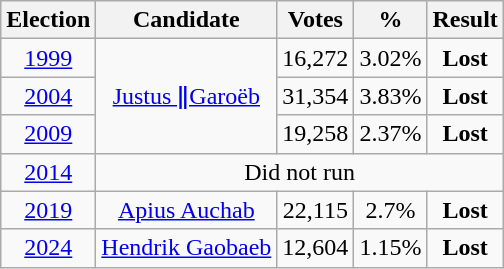<table class="wikitable" style="text-align:center">
<tr>
<th>Election</th>
<th>Candidate</th>
<th>Votes</th>
<th>%</th>
<th>Result</th>
</tr>
<tr>
<td><a href='#'>1999</a></td>
<td rowspan="3"><a href='#'>Justus ǁGaroëb</a></td>
<td>16,272</td>
<td>3.02%</td>
<td><strong>Lost</strong> </td>
</tr>
<tr>
<td><a href='#'>2004</a></td>
<td>31,354</td>
<td>3.83%</td>
<td><strong>Lost</strong> </td>
</tr>
<tr>
<td><a href='#'>2009</a></td>
<td>19,258</td>
<td>2.37%</td>
<td><strong>Lost</strong> </td>
</tr>
<tr>
<td><a href='#'>2014</a></td>
<td colspan="4">Did not run</td>
</tr>
<tr>
<td><a href='#'>2019</a></td>
<td><a href='#'>Apius Auchab</a></td>
<td>22,115</td>
<td>2.7%</td>
<td><strong>Lost</strong> </td>
</tr>
<tr>
<td><a href='#'>2024</a></td>
<td><a href='#'>Hendrik Gaobaeb</a></td>
<td>12,604</td>
<td>1.15%</td>
<td><strong>Lost</strong> </td>
</tr>
</table>
